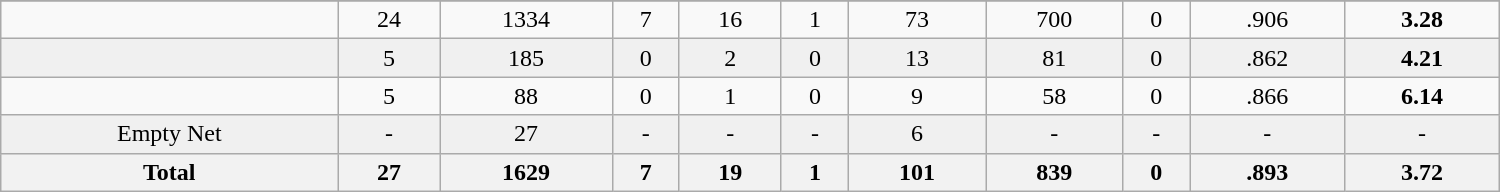<table class="wikitable sortable" width ="1000">
<tr align="center">
</tr>
<tr align="center" bgcolor="">
<td></td>
<td>24</td>
<td>1334</td>
<td>7</td>
<td>16</td>
<td>1</td>
<td>73</td>
<td>700</td>
<td>0</td>
<td>.906</td>
<td><strong>3.28</strong></td>
</tr>
<tr align="center" bgcolor="f0f0f0">
<td></td>
<td>5</td>
<td>185</td>
<td>0</td>
<td>2</td>
<td>0</td>
<td>13</td>
<td>81</td>
<td>0</td>
<td>.862</td>
<td><strong>4.21</strong></td>
</tr>
<tr align="center" bgcolor="">
<td></td>
<td>5</td>
<td>88</td>
<td>0</td>
<td>1</td>
<td>0</td>
<td>9</td>
<td>58</td>
<td>0</td>
<td>.866</td>
<td><strong>6.14</strong></td>
</tr>
<tr align="center" bgcolor="f0f0f0">
<td>Empty Net</td>
<td>-</td>
<td>27</td>
<td>-</td>
<td>-</td>
<td>-</td>
<td>6</td>
<td>-</td>
<td>-</td>
<td>-</td>
<td>-</td>
</tr>
<tr>
<th>Total</th>
<th>27</th>
<th>1629</th>
<th>7</th>
<th>19</th>
<th>1</th>
<th>101</th>
<th>839</th>
<th>0</th>
<th>.893</th>
<th>3.72</th>
</tr>
</table>
